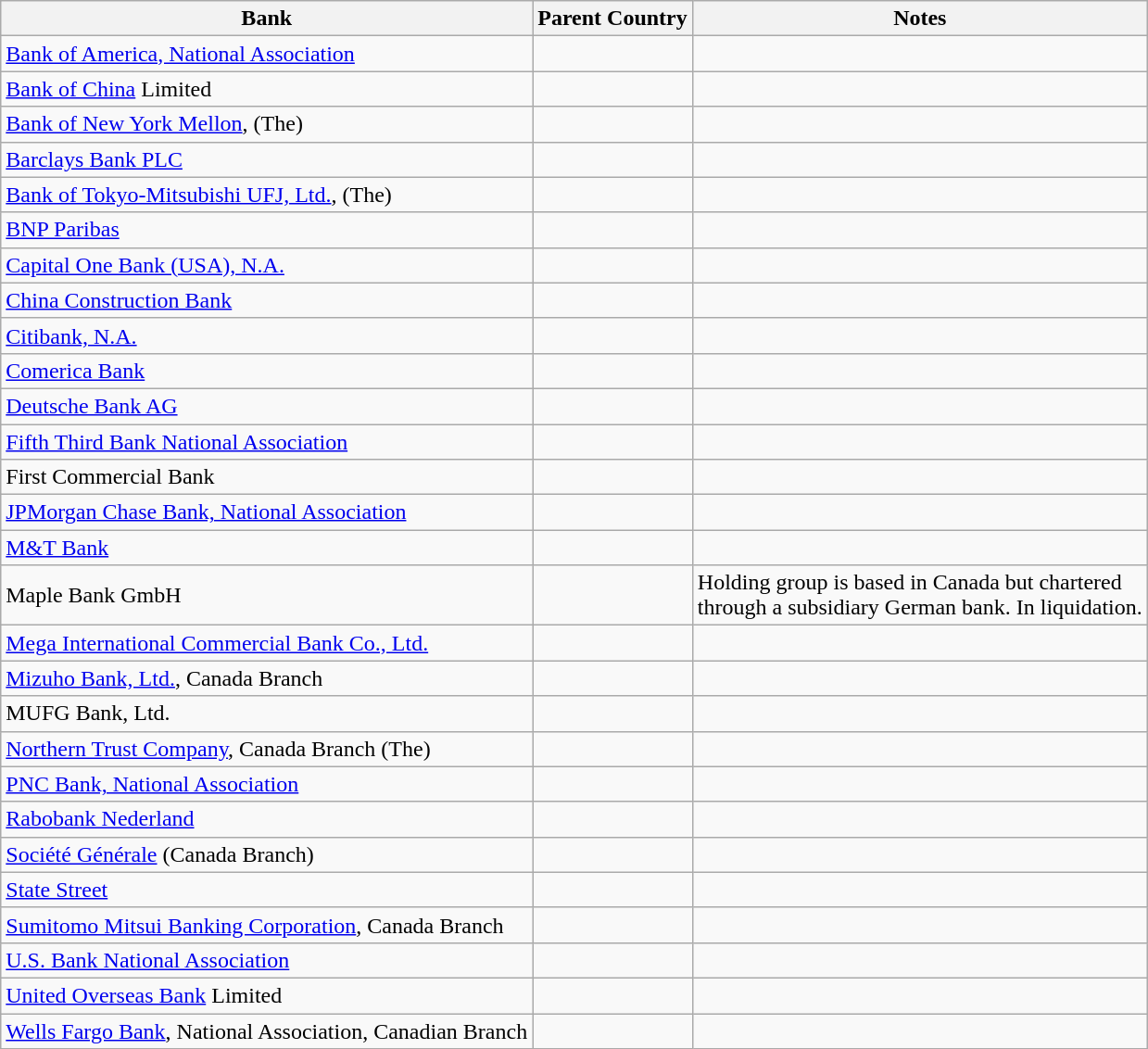<table class="wikitable sortable">
<tr>
<th>Bank</th>
<th>Parent Country</th>
<th>Notes</th>
</tr>
<tr>
<td><a href='#'>Bank of America, National Association</a></td>
<td></td>
<td></td>
</tr>
<tr>
<td><a href='#'>Bank of China</a> Limited</td>
<td></td>
<td></td>
</tr>
<tr>
<td><a href='#'>Bank of New York Mellon</a>, (The)</td>
<td></td>
<td></td>
</tr>
<tr>
<td><a href='#'>Barclays Bank PLC</a></td>
<td></td>
<td></td>
</tr>
<tr>
<td><a href='#'>Bank of Tokyo-Mitsubishi UFJ, Ltd.</a>, (The)</td>
<td></td>
<td></td>
</tr>
<tr>
<td><a href='#'>BNP Paribas</a></td>
<td></td>
<td></td>
</tr>
<tr>
<td><a href='#'>Capital One Bank (USA), N.A.</a></td>
<td></td>
<td></td>
</tr>
<tr>
<td><a href='#'>China Construction Bank</a></td>
<td></td>
<td></td>
</tr>
<tr>
<td><a href='#'>Citibank, N.A.</a></td>
<td></td>
<td></td>
</tr>
<tr>
<td><a href='#'>Comerica Bank</a></td>
<td></td>
<td></td>
</tr>
<tr>
<td><a href='#'>Deutsche Bank AG</a></td>
<td></td>
<td></td>
</tr>
<tr>
<td><a href='#'>Fifth Third Bank National Association</a></td>
<td></td>
<td></td>
</tr>
<tr>
<td>First Commercial Bank</td>
<td></td>
<td></td>
</tr>
<tr>
<td><a href='#'>JPMorgan Chase Bank, National Association</a></td>
<td></td>
<td></td>
</tr>
<tr>
<td><a href='#'>M&T Bank</a></td>
<td></td>
<td></td>
</tr>
<tr>
<td>Maple Bank GmbH</td>
<td></td>
<td>Holding group is based in Canada but chartered<br> through a subsidiary German bank. In liquidation.</td>
</tr>
<tr>
<td><a href='#'>Mega International Commercial Bank Co., Ltd.</a></td>
<td></td>
<td></td>
</tr>
<tr>
<td><a href='#'>Mizuho Bank, Ltd.</a>, Canada Branch</td>
<td></td>
<td></td>
</tr>
<tr>
<td>MUFG Bank, Ltd.</td>
<td></td>
<td></td>
</tr>
<tr>
<td><a href='#'>Northern Trust Company</a>, Canada Branch (The)</td>
<td></td>
<td></td>
</tr>
<tr>
<td><a href='#'>PNC Bank, National Association</a></td>
<td></td>
<td></td>
</tr>
<tr>
<td><a href='#'>Rabobank Nederland</a></td>
<td></td>
<td></td>
</tr>
<tr>
<td><a href='#'>Société Générale</a> (Canada Branch)</td>
<td></td>
<td></td>
</tr>
<tr>
<td><a href='#'>State Street</a></td>
<td></td>
<td></td>
</tr>
<tr>
<td><a href='#'>Sumitomo Mitsui Banking Corporation</a>, Canada Branch</td>
<td></td>
<td></td>
</tr>
<tr>
<td><a href='#'>U.S. Bank National Association</a></td>
<td></td>
<td></td>
</tr>
<tr>
<td><a href='#'>United Overseas Bank</a> Limited</td>
<td></td>
<td></td>
</tr>
<tr>
<td><a href='#'>Wells Fargo Bank</a>, National Association, Canadian Branch</td>
<td></td>
<td></td>
</tr>
</table>
